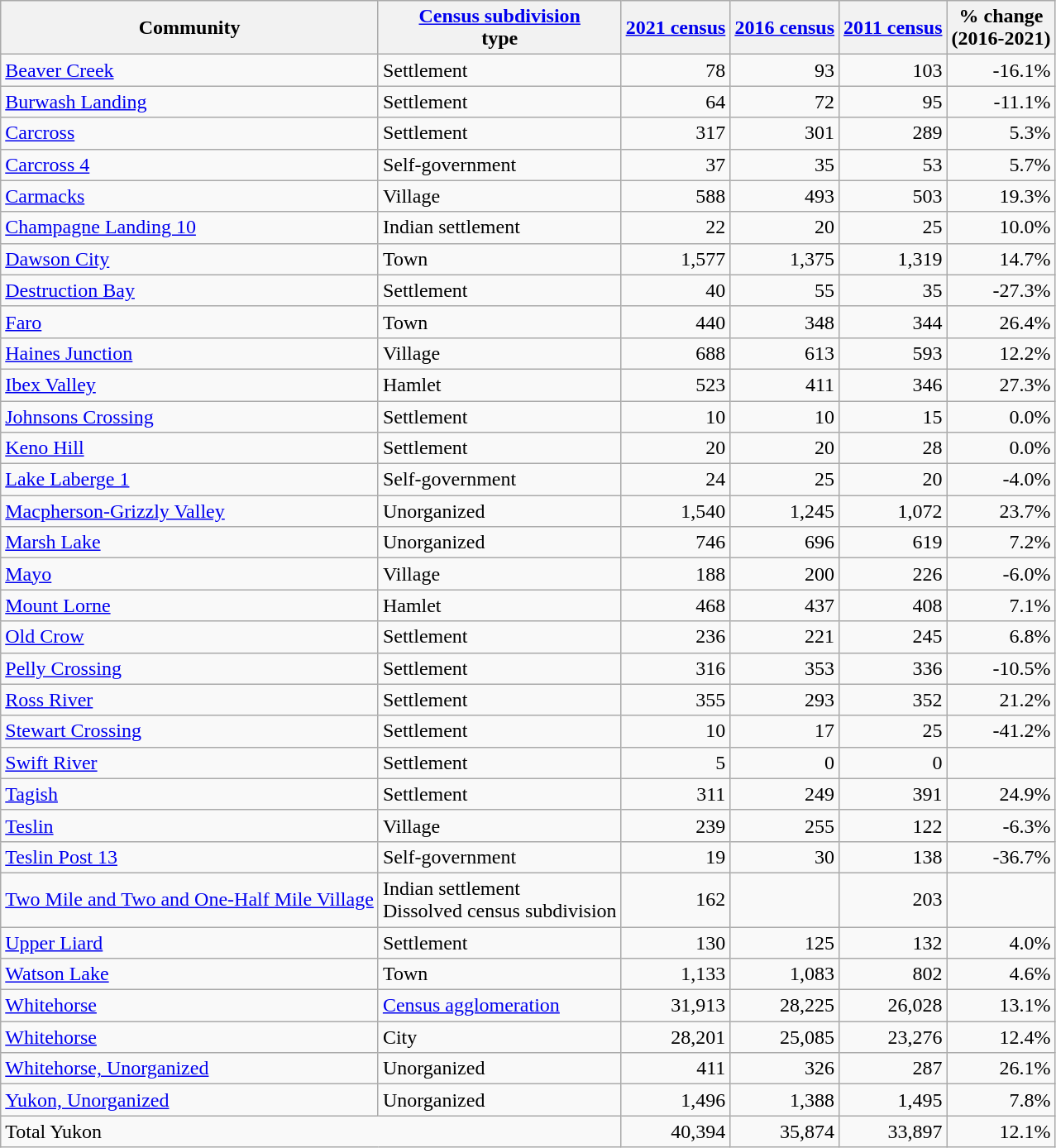<table class="wikitable sortable" style="text-align: right;">
<tr>
<th>Community</th>
<th><a href='#'>Census subdivision</a><br>type</th>
<th><a href='#'>2021 census</a></th>
<th><a href='#'>2016 census</a></th>
<th><a href='#'>2011 census</a></th>
<th>% change<br>(2016-2021)</th>
</tr>
<tr>
<td align=left><a href='#'>Beaver Creek</a></td>
<td align=left>Settlement</td>
<td>78</td>
<td>93</td>
<td>103</td>
<td>-16.1%</td>
</tr>
<tr>
<td align=left><a href='#'>Burwash Landing</a></td>
<td align=left>Settlement</td>
<td>64</td>
<td>72</td>
<td>95</td>
<td>-11.1%</td>
</tr>
<tr>
<td align=left><a href='#'>Carcross</a></td>
<td align=left>Settlement</td>
<td>317</td>
<td>301</td>
<td>289</td>
<td>5.3%</td>
</tr>
<tr>
<td align=left><a href='#'>Carcross 4</a></td>
<td align=left>Self-government</td>
<td>37</td>
<td>35</td>
<td>53</td>
<td>5.7%</td>
</tr>
<tr>
<td align=left><a href='#'>Carmacks</a></td>
<td align=left>Village</td>
<td>588</td>
<td>493</td>
<td>503</td>
<td>19.3%</td>
</tr>
<tr>
<td align=left><a href='#'>Champagne Landing 10</a></td>
<td align=left>Indian settlement</td>
<td>22</td>
<td>20</td>
<td>25</td>
<td>10.0%</td>
</tr>
<tr>
<td align=left><a href='#'>Dawson City</a></td>
<td align=left>Town</td>
<td>1,577</td>
<td>1,375</td>
<td>1,319</td>
<td>14.7%</td>
</tr>
<tr>
<td align=left><a href='#'>Destruction Bay</a></td>
<td align=left>Settlement</td>
<td>40</td>
<td>55</td>
<td>35</td>
<td>-27.3%</td>
</tr>
<tr>
<td align=left><a href='#'>Faro</a></td>
<td align=left>Town</td>
<td>440</td>
<td>348</td>
<td>344</td>
<td>26.4%</td>
</tr>
<tr>
<td align=left><a href='#'>Haines Junction</a></td>
<td align=left>Village</td>
<td>688</td>
<td>613</td>
<td>593</td>
<td>12.2%</td>
</tr>
<tr>
<td align=left><a href='#'>Ibex Valley</a></td>
<td align=left>Hamlet</td>
<td>523</td>
<td>411</td>
<td>346</td>
<td>27.3%</td>
</tr>
<tr>
<td align=left><a href='#'>Johnsons Crossing</a></td>
<td align=left>Settlement</td>
<td>10</td>
<td>10</td>
<td>15</td>
<td>0.0%</td>
</tr>
<tr>
<td align=left><a href='#'>Keno Hill</a></td>
<td align=left>Settlement</td>
<td>20</td>
<td>20</td>
<td>28</td>
<td>0.0%</td>
</tr>
<tr>
<td align=left><a href='#'>Lake Laberge 1</a></td>
<td align=left>Self-government</td>
<td>24</td>
<td>25</td>
<td>20</td>
<td>-4.0%</td>
</tr>
<tr>
<td align=left><a href='#'>Macpherson-Grizzly Valley</a></td>
<td align=left>Unorganized</td>
<td>1,540</td>
<td>1,245</td>
<td>1,072</td>
<td>23.7%</td>
</tr>
<tr>
<td align=left><a href='#'>Marsh Lake</a></td>
<td align=left>Unorganized</td>
<td>746</td>
<td>696</td>
<td>619</td>
<td>7.2%</td>
</tr>
<tr>
<td align=left><a href='#'>Mayo</a></td>
<td align=left>Village</td>
<td>188</td>
<td>200</td>
<td>226</td>
<td>-6.0%</td>
</tr>
<tr>
<td align=left><a href='#'>Mount Lorne</a></td>
<td align=left>Hamlet</td>
<td>468</td>
<td>437</td>
<td>408</td>
<td>7.1%</td>
</tr>
<tr>
<td align=left><a href='#'>Old Crow</a></td>
<td align=left>Settlement</td>
<td>236</td>
<td>221</td>
<td>245</td>
<td>6.8%</td>
</tr>
<tr>
<td align=left><a href='#'>Pelly Crossing</a></td>
<td align=left>Settlement</td>
<td>316</td>
<td>353</td>
<td>336</td>
<td>-10.5%</td>
</tr>
<tr>
<td align=left><a href='#'>Ross River</a></td>
<td align=left>Settlement</td>
<td>355</td>
<td>293</td>
<td>352</td>
<td>21.2%</td>
</tr>
<tr>
<td align=left><a href='#'>Stewart Crossing</a></td>
<td align=left>Settlement</td>
<td>10</td>
<td>17</td>
<td>25</td>
<td>-41.2%</td>
</tr>
<tr>
<td align=left><a href='#'>Swift River</a></td>
<td align=left>Settlement</td>
<td>5</td>
<td>0</td>
<td>0</td>
<td> </td>
</tr>
<tr>
<td align=left><a href='#'>Tagish</a></td>
<td align=left>Settlement</td>
<td>311</td>
<td>249</td>
<td>391</td>
<td>24.9%</td>
</tr>
<tr>
<td align=left><a href='#'>Teslin</a></td>
<td align=left>Village</td>
<td>239</td>
<td>255</td>
<td>122</td>
<td>-6.3%</td>
</tr>
<tr>
<td align=left><a href='#'>Teslin Post 13</a></td>
<td align=left>Self-government</td>
<td>19</td>
<td>30</td>
<td>138</td>
<td>-36.7%</td>
</tr>
<tr>
<td align=left><a href='#'>Two Mile and Two and One-Half Mile Village</a></td>
<td align=left>Indian settlement<br>Dissolved census subdivision</td>
<td>162</td>
<td> </td>
<td>203</td>
<td> </td>
</tr>
<tr>
<td align=left><a href='#'>Upper Liard</a></td>
<td align=left>Settlement</td>
<td>130</td>
<td>125</td>
<td>132</td>
<td>4.0%</td>
</tr>
<tr>
<td align=left><a href='#'>Watson Lake</a></td>
<td align=left>Town</td>
<td>1,133</td>
<td>1,083</td>
<td>802</td>
<td>4.6%</td>
</tr>
<tr>
<td align=left><a href='#'>Whitehorse</a></td>
<td align=left><a href='#'>Census agglomeration</a></td>
<td>31,913</td>
<td>28,225</td>
<td>26,028</td>
<td>13.1%</td>
</tr>
<tr>
<td align=left><a href='#'>Whitehorse</a></td>
<td align=left>City</td>
<td>28,201</td>
<td>25,085</td>
<td>23,276</td>
<td>12.4%</td>
</tr>
<tr>
<td align=left><a href='#'>Whitehorse, Unorganized</a></td>
<td align=left>Unorganized</td>
<td>411</td>
<td>326</td>
<td>287</td>
<td>26.1%</td>
</tr>
<tr>
<td align=left><a href='#'>Yukon, Unorganized</a></td>
<td align=left>Unorganized</td>
<td>1,496</td>
<td>1,388</td>
<td>1,495</td>
<td>7.8%</td>
</tr>
<tr>
<td align=left colspan=2>Total Yukon</td>
<td>40,394</td>
<td>35,874</td>
<td>33,897</td>
<td>12.1%</td>
</tr>
</table>
